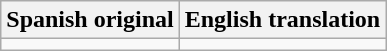<table class="wikitable">
<tr>
<th>Spanish original</th>
<th>English translation</th>
</tr>
<tr style="vertical-align:top; text-align:center; white-space:nowrap;">
<td></td>
<td></td>
</tr>
</table>
